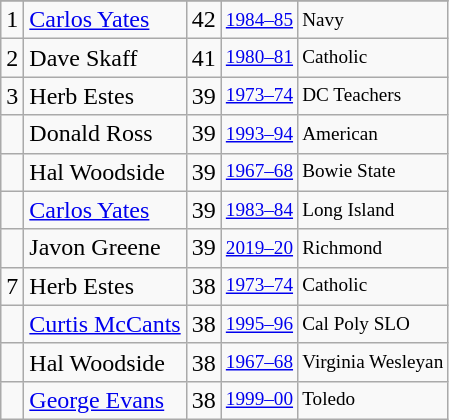<table class="wikitable">
<tr>
</tr>
<tr>
<td>1</td>
<td><a href='#'>Carlos Yates</a></td>
<td>42</td>
<td style="font-size:80%;"><a href='#'>1984–85</a></td>
<td style="font-size:80%;">Navy</td>
</tr>
<tr>
<td>2</td>
<td>Dave Skaff</td>
<td>41</td>
<td style="font-size:80%;"><a href='#'>1980–81</a></td>
<td style="font-size:80%;">Catholic</td>
</tr>
<tr>
<td>3</td>
<td>Herb Estes</td>
<td>39</td>
<td style="font-size:80%;"><a href='#'>1973–74</a></td>
<td style="font-size:80%;">DC Teachers</td>
</tr>
<tr>
<td></td>
<td>Donald Ross</td>
<td>39</td>
<td style="font-size:80%;"><a href='#'>1993–94</a></td>
<td style="font-size:80%;">American</td>
</tr>
<tr>
<td></td>
<td>Hal Woodside</td>
<td>39</td>
<td style="font-size:80%;"><a href='#'>1967–68</a></td>
<td style="font-size:80%;">Bowie State</td>
</tr>
<tr>
<td></td>
<td><a href='#'>Carlos Yates</a></td>
<td>39</td>
<td style="font-size:80%;"><a href='#'>1983–84</a></td>
<td style="font-size:80%;">Long Island</td>
</tr>
<tr>
<td></td>
<td>Javon Greene</td>
<td>39</td>
<td style="font-size:80%;"><a href='#'>2019–20</a></td>
<td style="font-size:80%;">Richmond</td>
</tr>
<tr>
<td>7</td>
<td>Herb Estes</td>
<td>38</td>
<td style="font-size:80%;"><a href='#'>1973–74</a></td>
<td style="font-size:80%;">Catholic</td>
</tr>
<tr>
<td></td>
<td><a href='#'>Curtis McCants</a></td>
<td>38</td>
<td style="font-size:80%;"><a href='#'>1995–96</a></td>
<td style="font-size:80%;">Cal Poly SLO</td>
</tr>
<tr>
<td></td>
<td>Hal Woodside</td>
<td>38</td>
<td style="font-size:80%;"><a href='#'>1967–68</a></td>
<td style="font-size:80%;">Virginia Wesleyan</td>
</tr>
<tr>
<td></td>
<td><a href='#'>George Evans</a></td>
<td>38</td>
<td style="font-size:80%;"><a href='#'>1999–00</a></td>
<td style="font-size:80%;">Toledo</td>
</tr>
</table>
